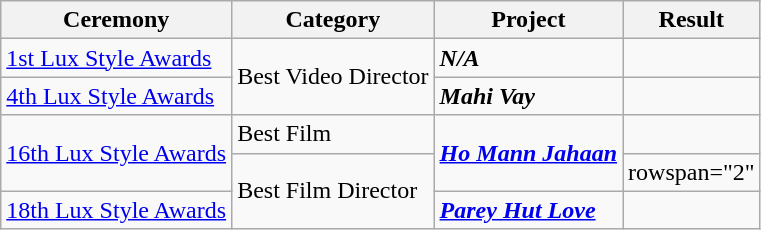<table class="wikitable style">
<tr>
<th>Ceremony</th>
<th>Category</th>
<th>Project</th>
<th>Result</th>
</tr>
<tr>
<td><a href='#'>1st Lux Style Awards</a></td>
<td rowspan="2">Best Video Director</td>
<td><strong><em>N/A</em></strong></td>
<td></td>
</tr>
<tr>
<td><a href='#'>4th Lux Style Awards</a></td>
<td><strong><em>Mahi Vay</em></strong></td>
<td></td>
</tr>
<tr>
<td rowspan="2"><a href='#'>16th Lux Style Awards</a></td>
<td>Best Film</td>
<td rowspan="2"><strong><em><a href='#'>Ho Mann Jahaan</a></em></strong></td>
<td></td>
</tr>
<tr>
<td rowspan="2">Best Film Director</td>
<td>rowspan="2" </td>
</tr>
<tr>
<td><a href='#'>18th Lux Style Awards</a></td>
<td><strong><em><a href='#'>Parey Hut Love</a></em></strong></td>
</tr>
</table>
